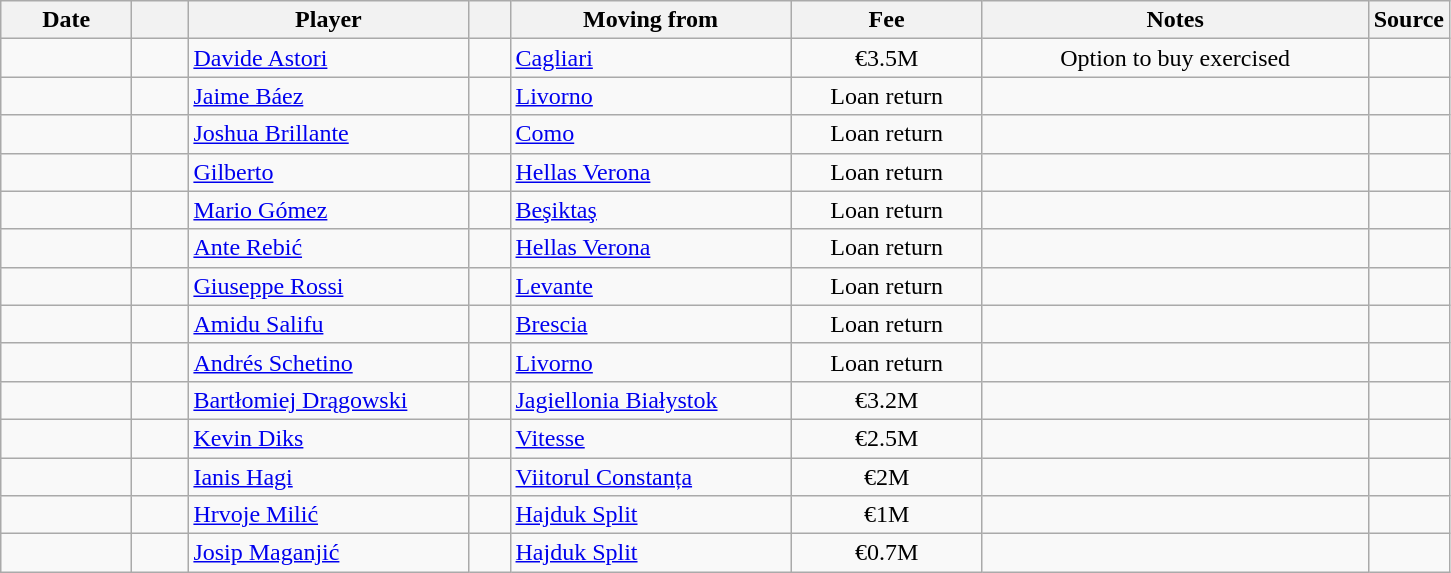<table class="wikitable sortable">
<tr>
<th style="width:80px;">Date</th>
<th style="width:30px;"></th>
<th style="width:180px;">Player</th>
<th style="width:20px;"></th>
<th style="width:180px;">Moving from</th>
<th style="width:120px;" class="unsortable">Fee</th>
<th style="width:250px;" class="unsortable">Notes</th>
<th style="width:20px;">Source</th>
</tr>
<tr>
<td></td>
<td align=center></td>
<td> <a href='#'>Davide Astori</a></td>
<td align=center></td>
<td> <a href='#'>Cagliari</a></td>
<td align=center>€3.5M</td>
<td align=center>Option to buy exercised</td>
<td></td>
</tr>
<tr>
<td></td>
<td align=center></td>
<td> <a href='#'>Jaime Báez</a></td>
<td align=center></td>
<td> <a href='#'>Livorno</a></td>
<td align=center>Loan return</td>
<td align=center></td>
<td></td>
</tr>
<tr>
<td></td>
<td align=center></td>
<td> <a href='#'>Joshua Brillante</a></td>
<td align=center></td>
<td> <a href='#'>Como</a></td>
<td align=center>Loan return</td>
<td align=center></td>
<td></td>
</tr>
<tr>
<td></td>
<td align=center></td>
<td> <a href='#'>Gilberto</a></td>
<td align=center></td>
<td> <a href='#'>Hellas Verona</a></td>
<td align=center>Loan return</td>
<td align=center></td>
<td></td>
</tr>
<tr>
<td></td>
<td align=center></td>
<td> <a href='#'>Mario Gómez</a></td>
<td align=center></td>
<td> <a href='#'>Beşiktaş</a></td>
<td align=center>Loan return</td>
<td align=center></td>
<td></td>
</tr>
<tr>
<td></td>
<td align=center></td>
<td> <a href='#'>Ante Rebić</a></td>
<td align=center></td>
<td> <a href='#'>Hellas Verona</a></td>
<td align=center>Loan return</td>
<td align=center></td>
<td></td>
</tr>
<tr>
<td></td>
<td align=center></td>
<td> <a href='#'>Giuseppe Rossi</a></td>
<td align=center></td>
<td> <a href='#'>Levante</a></td>
<td align=center>Loan return</td>
<td align=center></td>
<td></td>
</tr>
<tr>
<td></td>
<td align=center></td>
<td> <a href='#'>Amidu Salifu</a></td>
<td align=center></td>
<td> <a href='#'>Brescia</a></td>
<td align=center>Loan return</td>
<td align=center></td>
<td></td>
</tr>
<tr>
<td></td>
<td align=center></td>
<td> <a href='#'>Andrés Schetino</a></td>
<td align=center></td>
<td> <a href='#'>Livorno</a></td>
<td align=center>Loan return</td>
<td align=center></td>
<td></td>
</tr>
<tr>
<td></td>
<td align=center></td>
<td> <a href='#'>Bartłomiej Drągowski</a></td>
<td align=center></td>
<td> <a href='#'>Jagiellonia Białystok</a></td>
<td align=center>€3.2M</td>
<td align=center></td>
<td></td>
</tr>
<tr>
<td></td>
<td align=center></td>
<td> <a href='#'>Kevin Diks</a></td>
<td align=center></td>
<td> <a href='#'>Vitesse</a></td>
<td align=center>€2.5M</td>
<td align=center></td>
<td></td>
</tr>
<tr>
<td></td>
<td align=center></td>
<td> <a href='#'>Ianis Hagi</a></td>
<td align=center></td>
<td> <a href='#'>Viitorul Constanța</a></td>
<td align=center>€2M</td>
<td align=center></td>
<td></td>
</tr>
<tr>
<td></td>
<td align=center></td>
<td> <a href='#'>Hrvoje Milić</a></td>
<td align=center></td>
<td> <a href='#'>Hajduk Split</a></td>
<td align=center>€1M</td>
<td align=center></td>
<td></td>
</tr>
<tr>
<td></td>
<td align=center></td>
<td> <a href='#'>Josip Maganjić</a></td>
<td align=center></td>
<td> <a href='#'>Hajduk Split</a></td>
<td align=center>€0.7M</td>
<td align=center></td>
<td></td>
</tr>
</table>
